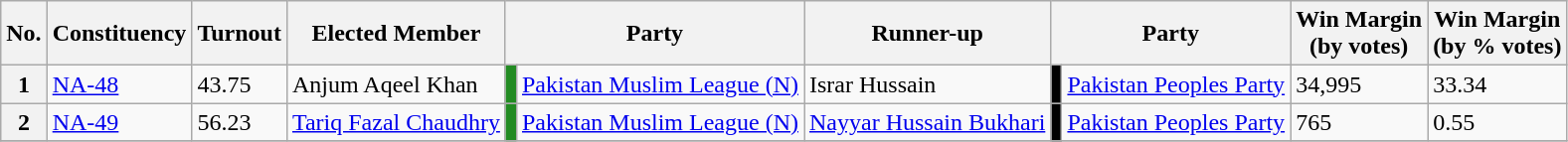<table class="wikitable sortable">
<tr>
<th>No.</th>
<th>Constituency</th>
<th>Turnout</th>
<th>Elected Member</th>
<th colspan="2">Party</th>
<th>Runner-up</th>
<th colspan="2">Party</th>
<th>Win Margin<br>(by votes)</th>
<th>Win Margin<br>(by % votes)</th>
</tr>
<tr>
<th>1</th>
<td><a href='#'>NA-48</a></td>
<td>43.75</td>
<td>Anjum Aqeel Khan</td>
<td style="color:inherit;background:#228b22"></td>
<td><a href='#'>Pakistan Muslim League (N)</a></td>
<td>Israr Hussain</td>
<td style="color:inherit;background:#000000"></td>
<td><a href='#'>Pakistan Peoples Party</a></td>
<td>34,995</td>
<td>33.34</td>
</tr>
<tr>
<th>2</th>
<td><a href='#'>NA-49</a></td>
<td>56.23</td>
<td><a href='#'>Tariq Fazal Chaudhry</a></td>
<td style="color:inherit;background:#228b22"></td>
<td><a href='#'>Pakistan Muslim League (N)</a></td>
<td><a href='#'>Nayyar Hussain Bukhari</a></td>
<td style="color:inherit;background:#000000"></td>
<td><a href='#'>Pakistan Peoples Party</a></td>
<td>765</td>
<td>0.55</td>
</tr>
<tr>
</tr>
</table>
